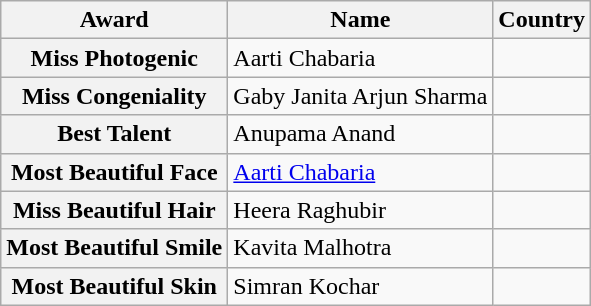<table class="wikitable">
<tr>
<th>Award</th>
<th>Name</th>
<th>Country</th>
</tr>
<tr>
<th>Miss Photogenic</th>
<td>Aarti Chabaria</td>
<td></td>
</tr>
<tr>
<th>Miss Congeniality</th>
<td>Gaby Janita Arjun Sharma</td>
<td></td>
</tr>
<tr>
<th>Best Talent</th>
<td>Anupama Anand</td>
<td></td>
</tr>
<tr>
<th>Most Beautiful Face</th>
<td><a href='#'>Aarti Chabaria</a></td>
<td></td>
</tr>
<tr>
<th>Miss Beautiful Hair</th>
<td>Heera Raghubir</td>
<td></td>
</tr>
<tr>
<th>Most Beautiful Smile</th>
<td>Kavita Malhotra</td>
<td></td>
</tr>
<tr>
<th>Most Beautiful Skin</th>
<td>Simran Kochar</td>
<td></td>
</tr>
</table>
